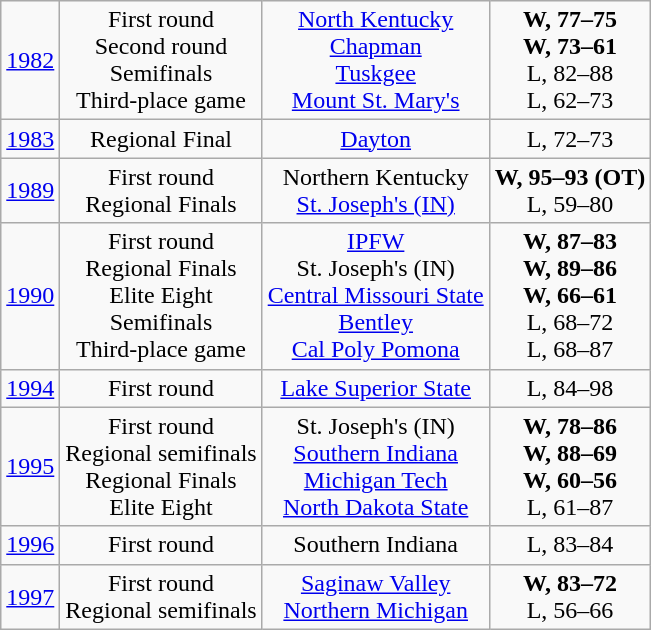<table class="wikitable">
<tr align="center">
<td><a href='#'>1982</a></td>
<td>First round<br>Second round<br>Semifinals<br>Third-place game</td>
<td><a href='#'>North Kentucky</a><br><a href='#'>Chapman</a><br><a href='#'>Tuskgee</a><br><a href='#'>Mount St. Mary's</a></td>
<td><strong>W, 77–75</strong><br><strong>W, 73–61</strong><br>L, 82–88<br>L, 62–73</td>
</tr>
<tr align="center">
<td><a href='#'>1983</a></td>
<td>Regional Final</td>
<td><a href='#'>Dayton</a></td>
<td>L, 72–73</td>
</tr>
<tr align="center">
<td><a href='#'>1989</a></td>
<td>First round<br>Regional Finals</td>
<td>Northern Kentucky<br><a href='#'>St. Joseph's (IN)</a></td>
<td><strong>W, 95–93 (OT)</strong><br>L, 59–80</td>
</tr>
<tr align="center">
<td><a href='#'>1990</a></td>
<td>First round<br>Regional Finals<br>Elite Eight<br>Semifinals<br>Third-place game</td>
<td><a href='#'>IPFW</a><br>St. Joseph's (IN)<br><a href='#'>Central Missouri State</a><br><a href='#'>Bentley</a><br><a href='#'>Cal Poly Pomona</a></td>
<td><strong>W, 87–83</strong><br><strong>W, 89–86</strong><br><strong>W, 66–61</strong><br>L, 68–72<br>L, 68–87</td>
</tr>
<tr align="center">
<td><a href='#'>1994</a></td>
<td>First round</td>
<td><a href='#'>Lake Superior State</a></td>
<td>L, 84–98</td>
</tr>
<tr align="center">
<td><a href='#'>1995</a></td>
<td>First round<br>Regional semifinals<br>Regional Finals<br>Elite Eight</td>
<td>St. Joseph's (IN)<br><a href='#'>Southern Indiana</a><br><a href='#'>Michigan Tech</a><br><a href='#'>North Dakota State</a></td>
<td><strong>W, 78–86</strong><br><strong>W, 88–69</strong><br><strong>W, 60–56</strong><br>L, 61–87</td>
</tr>
<tr align="center">
<td><a href='#'>1996</a></td>
<td>First round</td>
<td>Southern Indiana</td>
<td>L, 83–84</td>
</tr>
<tr align="center">
<td><a href='#'>1997</a></td>
<td>First round<br>Regional semifinals</td>
<td><a href='#'>Saginaw Valley</a><br><a href='#'>Northern Michigan</a></td>
<td><strong>W, 83–72</strong><br>L, 56–66</td>
</tr>
</table>
